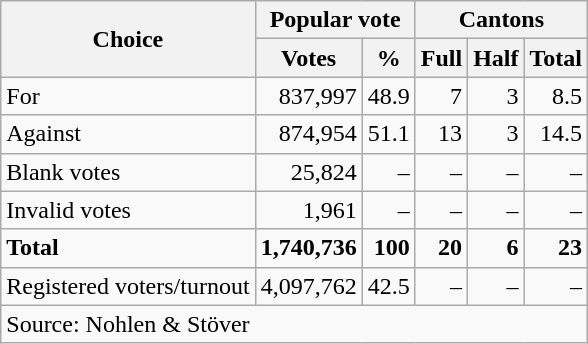<table class=wikitable style=text-align:right>
<tr>
<th rowspan=2>Choice</th>
<th colspan=2>Popular vote</th>
<th colspan=3>Cantons</th>
</tr>
<tr>
<th>Votes</th>
<th>%</th>
<th>Full</th>
<th>Half</th>
<th>Total</th>
</tr>
<tr>
<td align=left>For</td>
<td>837,997</td>
<td>48.9</td>
<td>7</td>
<td>3</td>
<td>8.5</td>
</tr>
<tr>
<td align=left>Against</td>
<td>874,954</td>
<td>51.1</td>
<td>13</td>
<td>3</td>
<td>14.5</td>
</tr>
<tr>
<td align=left>Blank votes</td>
<td>25,824</td>
<td>–</td>
<td>–</td>
<td>–</td>
<td>–</td>
</tr>
<tr>
<td align=left>Invalid votes</td>
<td>1,961</td>
<td>–</td>
<td>–</td>
<td>–</td>
<td>–</td>
</tr>
<tr>
<td align=left><strong>Total</strong></td>
<td><strong>1,740,736</strong></td>
<td><strong>100</strong></td>
<td><strong>20</strong></td>
<td><strong>6</strong></td>
<td><strong>23</strong></td>
</tr>
<tr>
<td align=left>Registered voters/turnout</td>
<td>4,097,762</td>
<td>42.5</td>
<td>–</td>
<td>–</td>
<td>–</td>
</tr>
<tr>
<td align=left colspan=11>Source: Nohlen & Stöver</td>
</tr>
</table>
